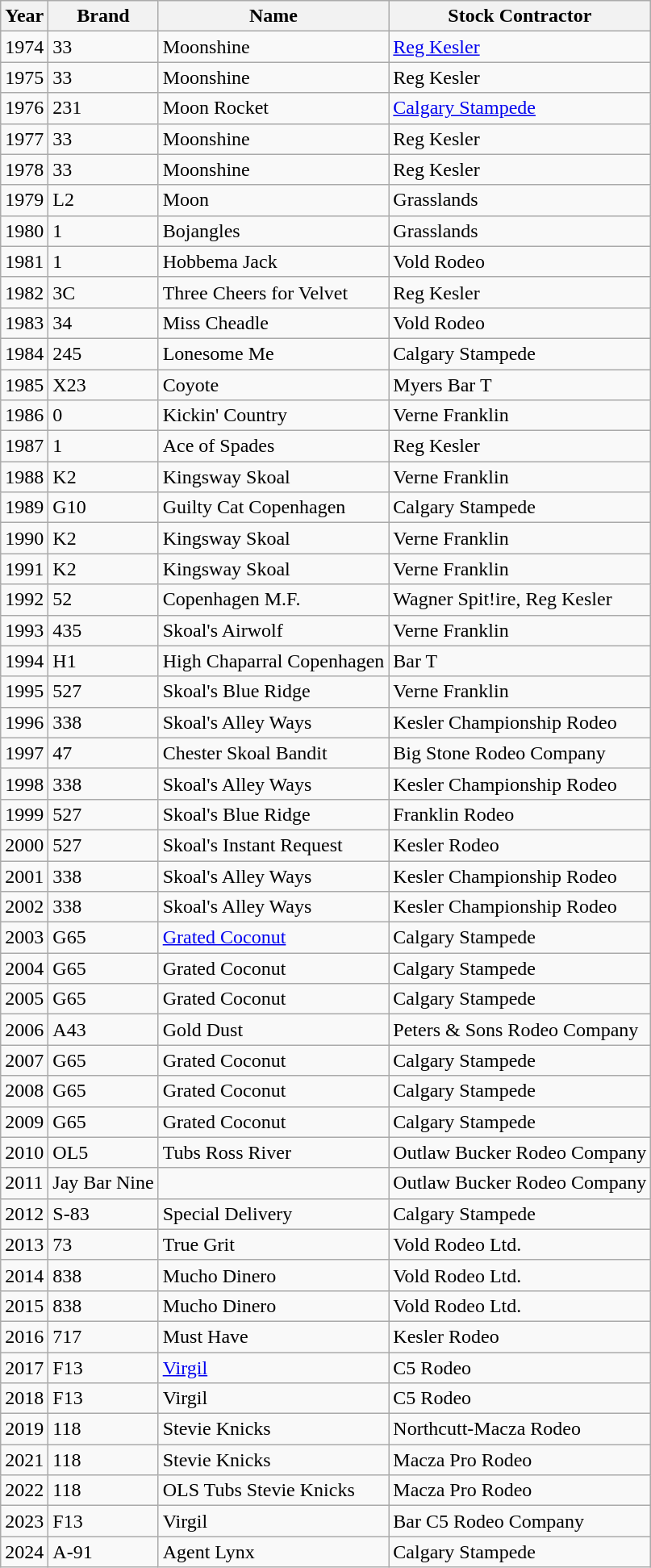<table class="wikitable">
<tr>
<th>Year</th>
<th>Brand</th>
<th>Name</th>
<th>Stock Contractor</th>
</tr>
<tr>
<td>1974</td>
<td>33</td>
<td>Moonshine</td>
<td><a href='#'>Reg Kesler</a></td>
</tr>
<tr>
<td>1975</td>
<td>33</td>
<td>Moonshine</td>
<td>Reg Kesler</td>
</tr>
<tr>
<td>1976</td>
<td>231</td>
<td>Moon Rocket</td>
<td><a href='#'>Calgary Stampede</a></td>
</tr>
<tr>
<td>1977</td>
<td>33</td>
<td>Moonshine</td>
<td>Reg Kesler</td>
</tr>
<tr>
<td>1978</td>
<td>33</td>
<td>Moonshine</td>
<td>Reg Kesler</td>
</tr>
<tr>
<td>1979</td>
<td>L2</td>
<td>Moon</td>
<td>Grasslands</td>
</tr>
<tr>
<td>1980</td>
<td>1</td>
<td>Bojangles</td>
<td>Grasslands</td>
</tr>
<tr>
<td>1981</td>
<td>1</td>
<td>Hobbema Jack</td>
<td>Vold Rodeo</td>
</tr>
<tr>
<td>1982</td>
<td>3C</td>
<td>Three Cheers for Velvet</td>
<td>Reg Kesler</td>
</tr>
<tr>
<td>1983</td>
<td>34</td>
<td>Miss Cheadle</td>
<td>Vold Rodeo</td>
</tr>
<tr>
<td>1984</td>
<td>245</td>
<td>Lonesome Me</td>
<td>Calgary Stampede</td>
</tr>
<tr>
<td>1985</td>
<td>X23</td>
<td>Coyote</td>
<td>Myers Bar T</td>
</tr>
<tr>
<td>1986</td>
<td>0</td>
<td>Kickin' Country</td>
<td>Verne Franklin</td>
</tr>
<tr>
<td>1987</td>
<td>1</td>
<td>Ace of Spades</td>
<td>Reg Kesler</td>
</tr>
<tr>
<td>1988</td>
<td>K2</td>
<td>Kingsway Skoal</td>
<td>Verne Franklin</td>
</tr>
<tr>
<td>1989</td>
<td>G10</td>
<td>Guilty Cat Copenhagen</td>
<td>Calgary Stampede</td>
</tr>
<tr>
<td>1990</td>
<td>K2</td>
<td>Kingsway Skoal</td>
<td>Verne Franklin</td>
</tr>
<tr>
<td>1991</td>
<td>K2</td>
<td>Kingsway Skoal</td>
<td>Verne Franklin</td>
</tr>
<tr>
<td>1992</td>
<td>52</td>
<td>Copenhagen M.F.</td>
<td>Wagner Spit!ire, Reg Kesler</td>
</tr>
<tr>
<td>1993</td>
<td>435</td>
<td>Skoal's Airwolf</td>
<td>Verne Franklin</td>
</tr>
<tr>
<td>1994</td>
<td>H1</td>
<td>High Chaparral Copenhagen</td>
<td>Bar T</td>
</tr>
<tr>
<td>1995</td>
<td>527</td>
<td>Skoal's Blue Ridge</td>
<td>Verne Franklin</td>
</tr>
<tr>
<td>1996</td>
<td>338</td>
<td>Skoal's Alley Ways</td>
<td>Kesler Championship Rodeo</td>
</tr>
<tr>
<td>1997</td>
<td>47</td>
<td>Chester Skoal Bandit</td>
<td>Big Stone Rodeo Company</td>
</tr>
<tr>
<td>1998</td>
<td>338</td>
<td>Skoal's Alley Ways</td>
<td>Kesler Championship Rodeo</td>
</tr>
<tr>
<td>1999</td>
<td>527</td>
<td>Skoal's Blue Ridge</td>
<td>Franklin Rodeo</td>
</tr>
<tr>
<td>2000</td>
<td>527</td>
<td>Skoal's Instant Request</td>
<td>Kesler Rodeo</td>
</tr>
<tr>
<td>2001</td>
<td>338</td>
<td>Skoal's Alley Ways</td>
<td>Kesler Championship Rodeo</td>
</tr>
<tr>
<td>2002</td>
<td>338</td>
<td>Skoal's Alley Ways</td>
<td>Kesler Championship Rodeo</td>
</tr>
<tr>
<td>2003</td>
<td>G65</td>
<td><a href='#'>Grated Coconut</a></td>
<td>Calgary Stampede</td>
</tr>
<tr>
<td>2004</td>
<td>G65</td>
<td>Grated Coconut</td>
<td>Calgary Stampede</td>
</tr>
<tr>
<td>2005</td>
<td>G65</td>
<td>Grated Coconut</td>
<td>Calgary Stampede</td>
</tr>
<tr>
<td>2006</td>
<td>A43</td>
<td>Gold Dust</td>
<td>Peters & Sons Rodeo Company</td>
</tr>
<tr>
<td>2007</td>
<td>G65</td>
<td>Grated Coconut</td>
<td>Calgary Stampede</td>
</tr>
<tr>
<td>2008</td>
<td>G65</td>
<td>Grated Coconut</td>
<td>Calgary Stampede</td>
</tr>
<tr>
<td>2009</td>
<td>G65</td>
<td>Grated Coconut</td>
<td>Calgary Stampede</td>
</tr>
<tr>
<td>2010</td>
<td>OL5</td>
<td>Tubs Ross River</td>
<td>Outlaw Bucker Rodeo Company</td>
</tr>
<tr>
<td>2011</td>
<td>Jay Bar Nine</td>
<td></td>
<td>Outlaw Bucker Rodeo Company</td>
</tr>
<tr>
<td>2012</td>
<td>S-83</td>
<td>Special Delivery</td>
<td>Calgary Stampede</td>
</tr>
<tr>
<td>2013</td>
<td>73</td>
<td>True Grit</td>
<td>Vold Rodeo Ltd.</td>
</tr>
<tr>
<td>2014</td>
<td>838</td>
<td>Mucho Dinero</td>
<td>Vold Rodeo Ltd.</td>
</tr>
<tr>
<td>2015</td>
<td>838</td>
<td>Mucho Dinero</td>
<td>Vold Rodeo Ltd.</td>
</tr>
<tr>
<td>2016</td>
<td>717</td>
<td>Must Have</td>
<td>Kesler Rodeo</td>
</tr>
<tr>
<td>2017</td>
<td>F13</td>
<td><a href='#'>Virgil</a></td>
<td>C5 Rodeo</td>
</tr>
<tr>
<td>2018</td>
<td>F13</td>
<td>Virgil</td>
<td>C5 Rodeo</td>
</tr>
<tr>
<td>2019</td>
<td>118</td>
<td>Stevie Knicks</td>
<td>Northcutt-Macza Rodeo</td>
</tr>
<tr>
<td>2021</td>
<td>118</td>
<td>Stevie Knicks</td>
<td>Macza Pro Rodeo</td>
</tr>
<tr>
<td>2022</td>
<td>118</td>
<td>OLS Tubs Stevie Knicks</td>
<td>Macza Pro Rodeo</td>
</tr>
<tr>
<td>2023</td>
<td>F13</td>
<td>Virgil</td>
<td>Bar C5 Rodeo Company</td>
</tr>
<tr>
<td>2024</td>
<td>A-91</td>
<td>Agent Lynx</td>
<td>Calgary Stampede</td>
</tr>
</table>
